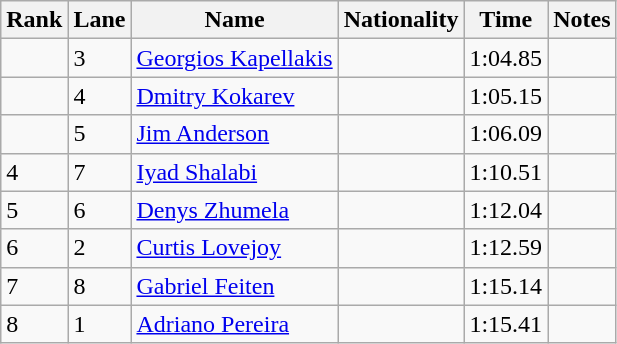<table class="wikitable">
<tr>
<th>Rank</th>
<th>Lane</th>
<th>Name</th>
<th>Nationality</th>
<th>Time</th>
<th>Notes</th>
</tr>
<tr>
<td></td>
<td>3</td>
<td><a href='#'>Georgios Kapellakis</a></td>
<td></td>
<td>1:04.85</td>
<td></td>
</tr>
<tr>
<td></td>
<td>4</td>
<td><a href='#'>Dmitry Kokarev</a></td>
<td></td>
<td>1:05.15</td>
<td></td>
</tr>
<tr>
<td></td>
<td>5</td>
<td><a href='#'>Jim Anderson</a></td>
<td></td>
<td>1:06.09</td>
<td></td>
</tr>
<tr>
<td>4</td>
<td>7</td>
<td><a href='#'>Iyad Shalabi</a></td>
<td></td>
<td>1:10.51</td>
<td></td>
</tr>
<tr>
<td>5</td>
<td>6</td>
<td><a href='#'>Denys Zhumela</a></td>
<td></td>
<td>1:12.04</td>
<td></td>
</tr>
<tr>
<td>6</td>
<td>2</td>
<td><a href='#'>Curtis Lovejoy</a></td>
<td></td>
<td>1:12.59</td>
<td></td>
</tr>
<tr>
<td>7</td>
<td>8</td>
<td><a href='#'>Gabriel Feiten</a></td>
<td></td>
<td>1:15.14</td>
<td></td>
</tr>
<tr>
<td>8</td>
<td>1</td>
<td><a href='#'>Adriano Pereira</a></td>
<td></td>
<td>1:15.41</td>
<td></td>
</tr>
</table>
